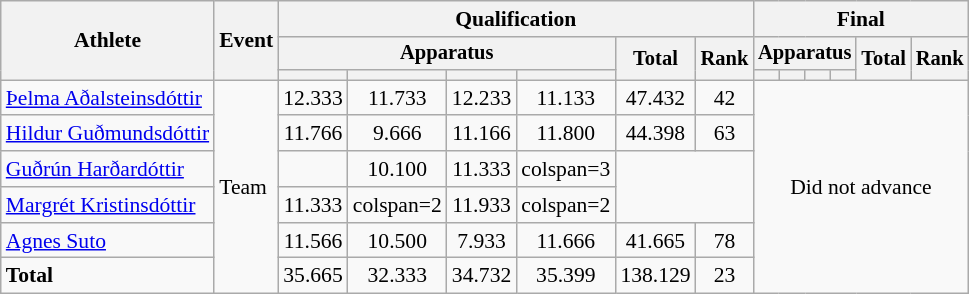<table class="wikitable" style="font-size:90%">
<tr>
<th rowspan=3>Athlete</th>
<th rowspan=3>Event</th>
<th colspan=6>Qualification</th>
<th colspan=6>Final</th>
</tr>
<tr style="font-size:95%">
<th colspan=4>Apparatus</th>
<th rowspan=2>Total</th>
<th rowspan=2>Rank</th>
<th colspan=4>Apparatus</th>
<th rowspan=2>Total</th>
<th rowspan=2>Rank</th>
</tr>
<tr style="font-size:95%">
<th></th>
<th></th>
<th></th>
<th></th>
<th></th>
<th></th>
<th></th>
<th></th>
</tr>
<tr align=center>
<td align=left><a href='#'>Þelma Aðalsteinsdóttir</a></td>
<td align=left rowspan=6>Team</td>
<td>12.333</td>
<td>11.733</td>
<td>12.233</td>
<td>11.133</td>
<td>47.432</td>
<td>42</td>
<td rowspan=6 colspan=6>Did not advance</td>
</tr>
<tr align=center>
<td align=left><a href='#'>Hildur Guðmundsdóttir</a></td>
<td>11.766</td>
<td>9.666</td>
<td>11.166</td>
<td>11.800</td>
<td>44.398</td>
<td>63</td>
</tr>
<tr align=center>
<td align=left><a href='#'>Guðrún Harðardóttir</a></td>
<td></td>
<td>10.100</td>
<td>11.333</td>
<td>colspan=3</td>
</tr>
<tr align=center>
<td align=left><a href='#'>Margrét Kristinsdóttir</a></td>
<td>11.333</td>
<td>colspan=2</td>
<td>11.933</td>
<td>colspan=2</td>
</tr>
<tr align=center>
<td align=left><a href='#'>Agnes Suto</a></td>
<td>11.566</td>
<td>10.500</td>
<td>7.933</td>
<td>11.666</td>
<td>41.665</td>
<td>78</td>
</tr>
<tr align=center>
<td align=left><strong>Total</strong></td>
<td>35.665</td>
<td>32.333</td>
<td>34.732</td>
<td>35.399</td>
<td>138.129</td>
<td>23</td>
</tr>
</table>
